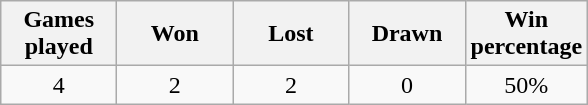<table class="wikitable" style="text-align:center">
<tr>
<th width="70">Games played</th>
<th width="70">Won</th>
<th width="70">Lost</th>
<th width="70">Drawn</th>
<th width="70">Win percentage</th>
</tr>
<tr>
<td>4</td>
<td>2</td>
<td>2</td>
<td>0</td>
<td>50%</td>
</tr>
</table>
